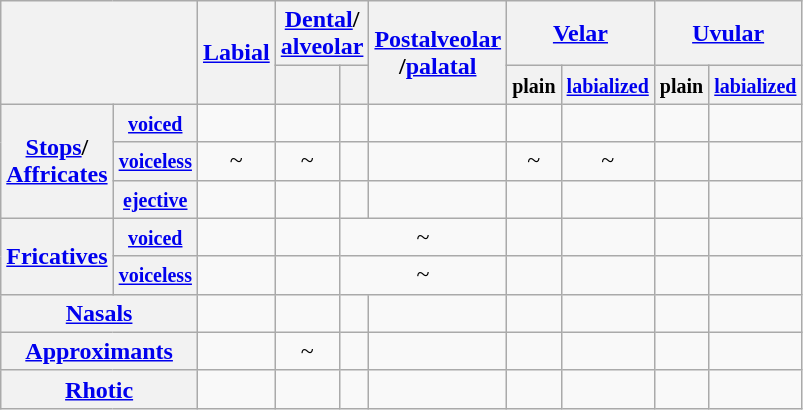<table class="wikitable" style="text-align: center">
<tr>
<th colspan="2" rowspan="2"></th>
<th rowspan="2"><a href='#'>Labial</a></th>
<th colspan="2"><a href='#'>Dental</a>/<br><a href='#'>alveolar</a></th>
<th rowspan="2"><a href='#'>Postalveolar</a><br>/<a href='#'>palatal</a></th>
<th colspan="2"><a href='#'>Velar</a></th>
<th colspan="2"><a href='#'>Uvular</a></th>
</tr>
<tr>
<th></th>
<th></th>
<th><small>plain</small></th>
<th><small><a href='#'>labialized</a></small></th>
<th><small>plain</small></th>
<th><small><a href='#'>labialized</a></small></th>
</tr>
<tr>
<th rowspan="3"><a href='#'>Stops</a>/<br><a href='#'>Affricates</a></th>
<th><small><a href='#'>voiced</a></small></th>
<td><strong></strong> </td>
<td><strong></strong> </td>
<td><strong></strong> </td>
<td><strong></strong> </td>
<td><strong></strong> </td>
<td><strong></strong> </td>
<td></td>
<td></td>
</tr>
<tr>
<th><small><a href='#'>voiceless</a></small></th>
<td><strong></strong>  ~ </td>
<td><strong></strong>  ~ </td>
<td><strong></strong> </td>
<td><strong></strong> </td>
<td><strong></strong>  ~ </td>
<td><strong></strong>  ~ </td>
<td><strong></strong> </td>
<td><strong></strong> </td>
</tr>
<tr>
<th><small><a href='#'>ejective</a></small></th>
<td><strong></strong> </td>
<td><strong></strong> </td>
<td><strong></strong> </td>
<td><strong></strong> </td>
<td><strong></strong> </td>
<td><strong></strong> </td>
<td></td>
<td></td>
</tr>
<tr>
<th rowspan="2"><a href='#'>Fricatives</a></th>
<th><small><a href='#'>voiced</a></small></th>
<td><strong></strong> </td>
<td align="center"></td>
<td colspan="2"><strong></strong>  ~ </td>
<td></td>
<td></td>
<td><strong></strong> </td>
<td><strong></strong> </td>
</tr>
<tr>
<th><small><a href='#'>voiceless</a></small></th>
<td><strong></strong> </td>
<td align="center"></td>
<td colspan="2"><strong></strong>  ~ </td>
<td></td>
<td></td>
<td><strong></strong> </td>
<td><strong></strong> </td>
</tr>
<tr>
<th colspan="2"><a href='#'>Nasals</a></th>
<td><strong></strong> </td>
<td><strong></strong> </td>
<td></td>
<td></td>
<td></td>
<td></td>
<td></td>
<td></td>
</tr>
<tr>
<th colspan="2"><a href='#'>Approximants</a></th>
<td></td>
<td><strong></strong>  ~ </td>
<td></td>
<td><strong></strong> </td>
<td></td>
<td><strong></strong> </td>
<td></td>
<td></td>
</tr>
<tr>
<th colspan="2"><a href='#'>Rhotic</a></th>
<td></td>
<td><strong></strong> </td>
<td></td>
<td></td>
<td></td>
<td></td>
<td></td>
<td></td>
</tr>
</table>
